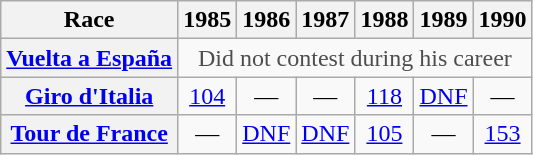<table class="wikitable plainrowheaders">
<tr>
<th scope="col">Race</th>
<th scope="col">1985</th>
<th scope="col">1986</th>
<th scope="col">1987</th>
<th scope="col">1988</th>
<th scope="col">1989</th>
<th scope="col">1990</th>
</tr>
<tr style="text-align:center;">
<th scope="row"> <a href='#'>Vuelta a España</a></th>
<td style="color:#4d4d4d;" colspan=6>Did not contest during his career</td>
</tr>
<tr style="text-align:center;">
<th scope="row"> <a href='#'>Giro d'Italia</a></th>
<td><a href='#'>104</a></td>
<td>—</td>
<td>—</td>
<td><a href='#'>118</a></td>
<td><a href='#'>DNF</a></td>
<td>—</td>
</tr>
<tr style="text-align:center;">
<th scope="row"> <a href='#'>Tour de France</a></th>
<td>—</td>
<td><a href='#'>DNF</a></td>
<td><a href='#'>DNF</a></td>
<td><a href='#'>105</a></td>
<td>—</td>
<td><a href='#'>153</a></td>
</tr>
</table>
